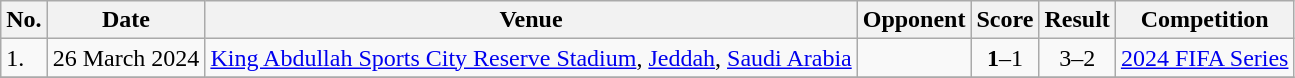<table class="wikitable">
<tr>
<th>No.</th>
<th>Date</th>
<th>Venue</th>
<th>Opponent</th>
<th>Score</th>
<th>Result</th>
<th>Competition</th>
</tr>
<tr>
<td>1.</td>
<td>26 March 2024</td>
<td><a href='#'>King Abdullah Sports City Reserve Stadium</a>, <a href='#'>Jeddah</a>, <a href='#'>Saudi Arabia</a></td>
<td></td>
<td align=center><strong>1</strong>–1</td>
<td align=center>3–2</td>
<td><a href='#'>2024 FIFA Series</a></td>
</tr>
<tr>
</tr>
</table>
